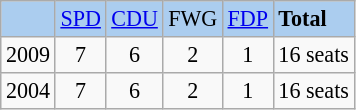<table class="wikitable" style=" font-size:92%;">
<tr style="background-color:#ABCDEF">
<td></td>
<td><a href='#'>SPD</a></td>
<td><a href='#'>CDU</a></td>
<td>FWG</td>
<td><a href='#'>FDP</a></td>
<td><strong>Total</strong></td>
</tr>
<tr align="center">
<td>2009</td>
<td>7</td>
<td>6</td>
<td>2</td>
<td>1</td>
<td>16 seats</td>
</tr>
<tr align="center">
<td>2004</td>
<td>7</td>
<td>6</td>
<td>2</td>
<td>1</td>
<td>16 seats</td>
</tr>
</table>
